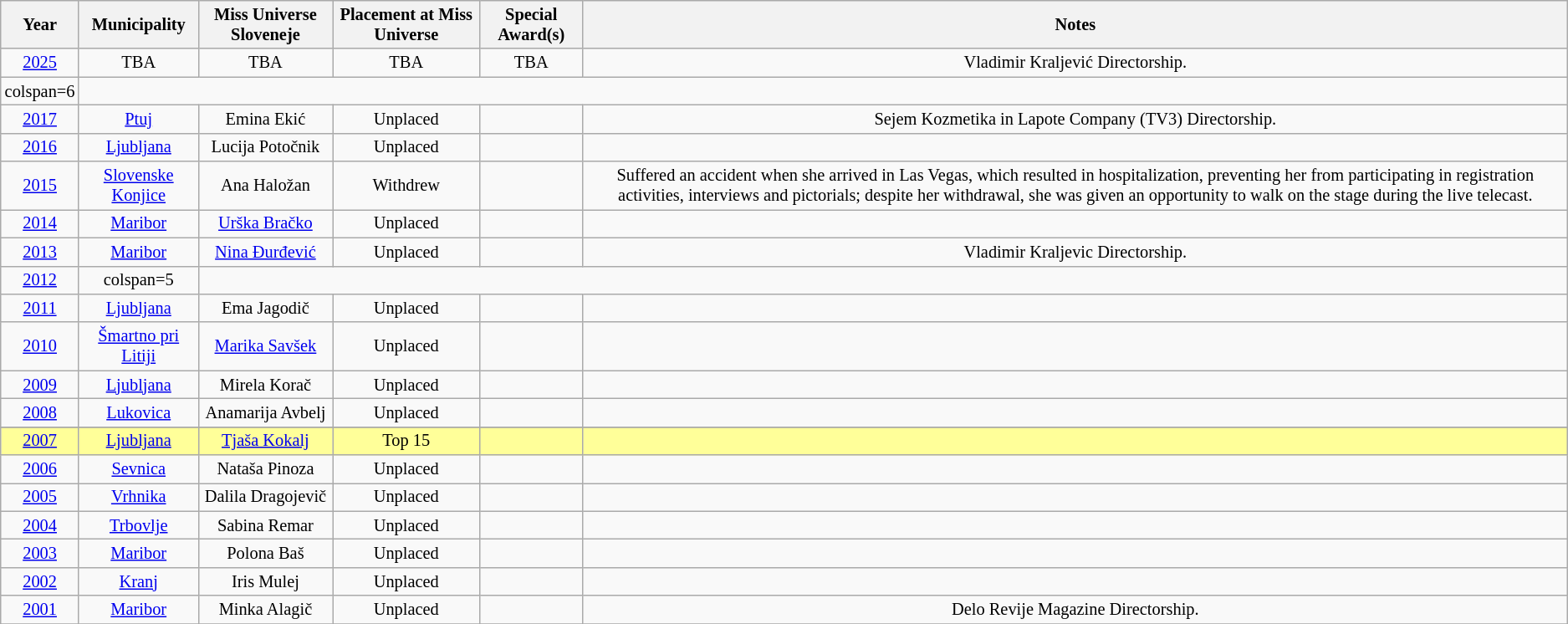<table class="wikitable " style="font-size: 85%; text-align:center;">
<tr>
<th>Year</th>
<th>Municipality</th>
<th>Miss Universe Sloveneje</th>
<th>Placement at Miss Universe</th>
<th>Special Award(s)</th>
<th>Notes</th>
</tr>
<tr>
<td><a href='#'>2025</a></td>
<td>TBA</td>
<td>TBA</td>
<td>TBA</td>
<td>TBA</td>
<td>Vladimir Kraljević Directorship.</td>
</tr>
<tr>
<td>colspan=6 </td>
</tr>
<tr>
<td><a href='#'>2017</a></td>
<td><a href='#'>Ptuj</a></td>
<td>Emina Ekić</td>
<td>Unplaced</td>
<td></td>
<td>Sejem Kozmetika in Lapote Company (TV3) Directorship.</td>
</tr>
<tr>
<td><a href='#'>2016</a></td>
<td><a href='#'>Ljubljana</a></td>
<td>Lucija Potočnik</td>
<td>Unplaced</td>
<td></td>
<td></td>
</tr>
<tr>
<td><a href='#'>2015</a></td>
<td><a href='#'>Slovenske Konjice</a></td>
<td>Ana Haložan</td>
<td>Withdrew</td>
<td></td>
<td>Suffered an accident when she arrived in Las Vegas, which resulted in hospitalization, preventing her from participating in registration activities, interviews and pictorials; despite her withdrawal, she was given an opportunity to walk on the stage during the live telecast.</td>
</tr>
<tr>
<td><a href='#'>2014</a></td>
<td><a href='#'>Maribor</a></td>
<td><a href='#'>Urška Bračko</a></td>
<td>Unplaced</td>
<td></td>
<td></td>
</tr>
<tr>
<td><a href='#'>2013</a></td>
<td><a href='#'>Maribor</a></td>
<td><a href='#'>Nina Đurđević</a></td>
<td>Unplaced</td>
<td></td>
<td>Vladimir Kraljevic Directorship.</td>
</tr>
<tr>
<td><a href='#'>2012</a></td>
<td>colspan=5 </td>
</tr>
<tr>
<td><a href='#'>2011</a></td>
<td><a href='#'>Ljubljana</a></td>
<td>Ema Jagodič</td>
<td>Unplaced</td>
<td></td>
<td></td>
</tr>
<tr>
<td><a href='#'>2010</a></td>
<td><a href='#'>Šmartno pri Litiji</a></td>
<td><a href='#'>Marika Savšek</a></td>
<td>Unplaced</td>
<td></td>
<td></td>
</tr>
<tr>
<td><a href='#'>2009</a></td>
<td><a href='#'>Ljubljana</a></td>
<td>Mirela Korač</td>
<td>Unplaced</td>
<td></td>
<td></td>
</tr>
<tr>
<td><a href='#'>2008</a></td>
<td><a href='#'>Lukovica</a></td>
<td>Anamarija Avbelj</td>
<td>Unplaced</td>
<td></td>
<td></td>
</tr>
<tr>
</tr>
<tr style="background-color:#FFFF99;">
<td><a href='#'>2007</a></td>
<td><a href='#'>Ljubljana</a></td>
<td><a href='#'>Tjaša Kokalj</a></td>
<td>Top 15</td>
<td></td>
<td></td>
</tr>
<tr>
<td><a href='#'>2006</a></td>
<td><a href='#'>Sevnica</a></td>
<td>Nataša Pinoza</td>
<td>Unplaced</td>
<td></td>
<td></td>
</tr>
<tr>
<td><a href='#'>2005</a></td>
<td><a href='#'>Vrhnika</a></td>
<td>Dalila Dragojevič</td>
<td>Unplaced</td>
<td></td>
<td></td>
</tr>
<tr>
<td><a href='#'>2004</a></td>
<td><a href='#'>Trbovlje</a></td>
<td>Sabina Remar</td>
<td>Unplaced</td>
<td></td>
<td></td>
</tr>
<tr>
<td><a href='#'>2003</a></td>
<td><a href='#'>Maribor</a></td>
<td>Polona Baš</td>
<td>Unplaced</td>
<td></td>
<td></td>
</tr>
<tr>
<td><a href='#'>2002</a></td>
<td><a href='#'>Kranj</a></td>
<td>Iris Mulej</td>
<td>Unplaced</td>
<td></td>
<td></td>
</tr>
<tr>
<td><a href='#'>2001</a></td>
<td><a href='#'>Maribor</a></td>
<td>Minka Alagič</td>
<td>Unplaced</td>
<td></td>
<td>Delo Revije Magazine Directorship.</td>
</tr>
<tr>
</tr>
</table>
